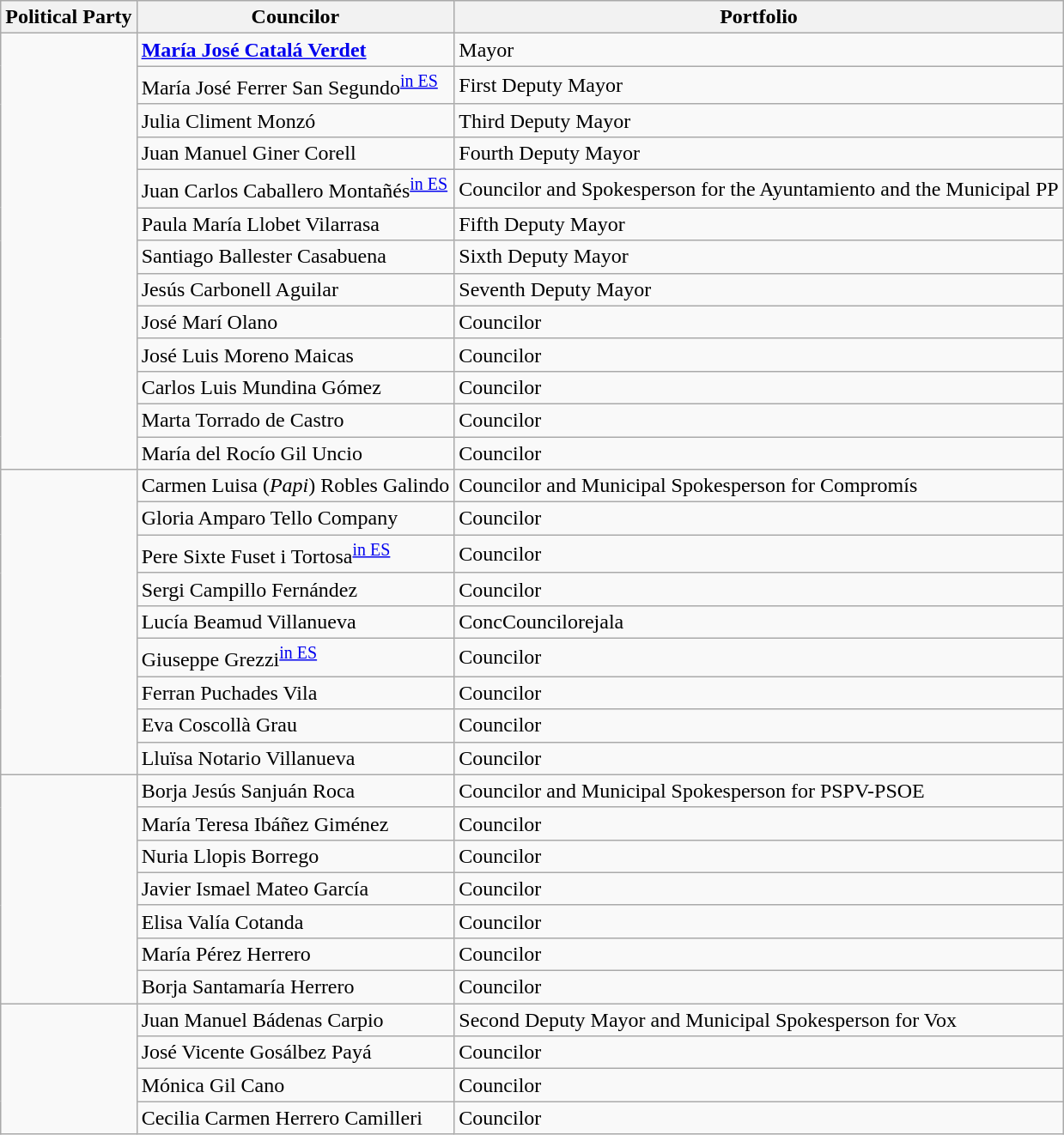<table class="wikitable">
<tr>
<th>Political Party</th>
<th>Councilor</th>
<th>Portfolio</th>
</tr>
<tr>
<td rowspan="13"></td>
<td><strong><a href='#'>María José Catalá Verdet</a></strong></td>
<td>Mayor</td>
</tr>
<tr>
<td>María José Ferrer San Segundo<sup><a href='#'>in ES</a></sup></td>
<td>First Deputy Mayor</td>
</tr>
<tr>
<td>Julia Climent Monzó</td>
<td>Third Deputy Mayor</td>
</tr>
<tr>
<td>Juan Manuel Giner Corell</td>
<td>Fourth Deputy Mayor</td>
</tr>
<tr>
<td>Juan Carlos Caballero Montañés<sup><a href='#'>in ES</a></sup></td>
<td>Councilor and Spokesperson for the Ayuntamiento and the Municipal PP  </td>
</tr>
<tr>
<td>Paula María Llobet Vilarrasa</td>
<td>Fifth Deputy Mayor</td>
</tr>
<tr>
<td>Santiago Ballester Casabuena</td>
<td>Sixth Deputy Mayor</td>
</tr>
<tr>
<td>Jesús Carbonell Aguilar</td>
<td>Seventh Deputy Mayor</td>
</tr>
<tr>
<td>José Marí Olano</td>
<td>Councilor</td>
</tr>
<tr>
<td>José Luis Moreno Maicas</td>
<td>Councilor</td>
</tr>
<tr>
<td>Carlos Luis Mundina Gómez</td>
<td>Councilor</td>
</tr>
<tr>
<td>Marta Torrado de Castro</td>
<td>Councilor</td>
</tr>
<tr>
<td>María del Rocío Gil Uncio</td>
<td>Councilor</td>
</tr>
<tr>
<td rowspan="9"></td>
<td>Carmen Luisa (<em>Papi</em>) Robles Galindo</td>
<td>Councilor and Municipal Spokesperson for Compromís</td>
</tr>
<tr>
<td>Gloria Amparo Tello Company</td>
<td>Councilor</td>
</tr>
<tr>
<td>Pere Sixte Fuset i Tortosa<sup><a href='#'>in ES</a></sup></td>
<td>Councilor</td>
</tr>
<tr>
<td>Sergi Campillo Fernández</td>
<td>Councilor</td>
</tr>
<tr>
<td>Lucía Beamud Villanueva</td>
<td>ConcCouncilorejala</td>
</tr>
<tr>
<td>Giuseppe Grezzi<sup><a href='#'>in ES</a></sup></td>
<td>Councilor</td>
</tr>
<tr>
<td>Ferran Puchades Vila</td>
<td>Councilor</td>
</tr>
<tr>
<td>Eva Coscollà Grau</td>
<td>Councilor</td>
</tr>
<tr>
<td>Lluïsa Notario Villanueva</td>
<td>Councilor</td>
</tr>
<tr>
<td rowspan="7"></td>
<td>Borja Jesús Sanjuán Roca</td>
<td>Councilor and Municipal Spokesperson for PSPV-PSOE</td>
</tr>
<tr>
<td>María Teresa Ibáñez Giménez</td>
<td>Councilor</td>
</tr>
<tr>
<td>Nuria Llopis Borrego</td>
<td>Councilor</td>
</tr>
<tr>
<td>Javier Ismael Mateo García</td>
<td>Councilor</td>
</tr>
<tr>
<td>Elisa Valía Cotanda</td>
<td>Councilor</td>
</tr>
<tr>
<td>María Pérez Herrero</td>
<td>Councilor</td>
</tr>
<tr>
<td>Borja Santamaría Herrero</td>
<td>Councilor</td>
</tr>
<tr>
<td rowspan="4"></td>
<td>Juan Manuel Bádenas Carpio</td>
<td>Second Deputy Mayor and Municipal Spokesperson for Vox</td>
</tr>
<tr>
<td>José Vicente Gosálbez Payá</td>
<td>Councilor</td>
</tr>
<tr>
<td>Mónica Gil Cano</td>
<td>Councilor</td>
</tr>
<tr>
<td>Cecilia Carmen Herrero Camilleri</td>
<td>Councilor</td>
</tr>
</table>
